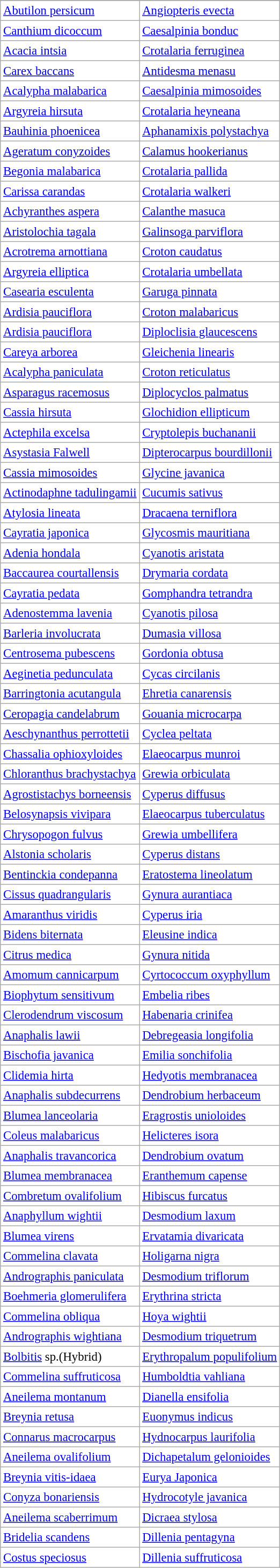<table class="sortable" border="1" cellpadding="3" cellspacing="0" style="margin: 1em 1em 1em 0; background: #ffffff; border: 1px #aaa solid; border-collapse: collapse; font-size: 95%;">
<tr bgcolor="#cdf2e0" style="colour:#f4fff9" align="centre">
</tr>
<tr>
<td><a href='#'>Abutilon persicum</a></td>
<td><a href='#'>Angiopteris evecta</a></td>
</tr>
<tr>
<td><a href='#'>Canthium dicoccum</a></td>
<td><a href='#'>Caesalpinia bonduc</a></td>
</tr>
<tr>
<td><a href='#'>Acacia intsia</a></td>
<td><a href='#'>Crotalaria ferruginea</a></td>
</tr>
<tr>
<td><a href='#'>Carex baccans</a></td>
<td><a href='#'>Antidesma menasu</a></td>
</tr>
<tr>
<td><a href='#'>Acalypha malabarica</a></td>
<td><a href='#'>Caesalpinia mimosoides</a></td>
</tr>
<tr>
<td><a href='#'>Argyreia hirsuta</a></td>
<td><a href='#'>Crotalaria heyneana</a></td>
</tr>
<tr>
<td><a href='#'>Bauhinia phoenicea</a></td>
<td><a href='#'>Aphanamixis polystachya</a></td>
</tr>
<tr>
<td><a href='#'>Ageratum conyzoides</a></td>
<td><a href='#'>Calamus hookerianus</a></td>
</tr>
<tr>
<td><a href='#'>Begonia malabarica</a></td>
<td><a href='#'>Crotalaria pallida</a></td>
</tr>
<tr>
<td><a href='#'>Carissa carandas</a></td>
<td><a href='#'>Crotalaria walkeri</a></td>
</tr>
<tr>
<td><a href='#'>Achyranthes aspera</a></td>
<td><a href='#'>Calanthe masuca</a></td>
</tr>
<tr>
<td><a href='#'>Aristolochia tagala</a></td>
<td><a href='#'>Galinsoga parviflora</a></td>
</tr>
<tr>
<td><a href='#'>Acrotrema arnottiana</a></td>
<td><a href='#'>Croton caudatus</a></td>
</tr>
<tr>
<td><a href='#'>Argyreia elliptica</a></td>
<td><a href='#'>Crotalaria umbellata</a></td>
</tr>
<tr>
<td><a href='#'>Casearia esculenta</a></td>
<td><a href='#'>Garuga pinnata</a></td>
</tr>
<tr>
<td><a href='#'>Ardisia pauciflora</a></td>
<td><a href='#'>Croton malabaricus</a></td>
</tr>
<tr>
<td><a href='#'>Ardisia pauciflora</a></td>
<td><a href='#'>Diploclisia glaucescens</a></td>
</tr>
<tr>
<td><a href='#'>Careya arborea</a></td>
<td><a href='#'>Gleichenia linearis</a></td>
</tr>
<tr>
<td><a href='#'>Acalypha paniculata</a></td>
<td><a href='#'>Croton reticulatus</a></td>
</tr>
<tr>
<td><a href='#'>Asparagus racemosus</a></td>
<td><a href='#'>Diplocyclos palmatus</a></td>
</tr>
<tr>
<td><a href='#'>Cassia hirsuta</a></td>
<td><a href='#'>Glochidion ellipticum</a></td>
</tr>
<tr>
<td><a href='#'>Actephila excelsa</a></td>
<td><a href='#'>Cryptolepis buchananii</a></td>
</tr>
<tr>
<td><a href='#'>Asystasia Falwell</a></td>
<td><a href='#'>Dipterocarpus bourdillonii</a></td>
</tr>
<tr>
<td><a href='#'>Cassia mimosoides</a></td>
<td><a href='#'>Glycine javanica</a></td>
</tr>
<tr>
<td><a href='#'>Actinodaphne tadulingamii</a></td>
<td><a href='#'>Cucumis sativus</a></td>
</tr>
<tr>
<td><a href='#'>Atylosia lineata</a></td>
<td><a href='#'>Dracaena terniflora</a></td>
</tr>
<tr>
<td><a href='#'>Cayratia japonica</a></td>
<td><a href='#'>Glycosmis mauritiana</a></td>
</tr>
<tr>
<td><a href='#'>Adenia hondala</a></td>
<td><a href='#'>Cyanotis aristata</a></td>
</tr>
<tr>
<td><a href='#'>Baccaurea courtallensis</a></td>
<td><a href='#'>Drymaria cordata</a></td>
</tr>
<tr>
<td><a href='#'>Cayratia pedata</a></td>
<td><a href='#'>Gomphandra tetrandra</a></td>
</tr>
<tr>
<td><a href='#'>Adenostemma lavenia</a></td>
<td><a href='#'>Cyanotis pilosa</a></td>
</tr>
<tr>
<td><a href='#'>Barleria involucrata</a></td>
<td><a href='#'>Dumasia villosa</a></td>
</tr>
<tr>
<td><a href='#'>Centrosema pubescens</a></td>
<td><a href='#'>Gordonia obtusa</a></td>
</tr>
<tr>
<td><a href='#'>Aeginetia pedunculata</a></td>
<td><a href='#'>Cycas circilanis</a></td>
</tr>
<tr>
<td><a href='#'>Barringtonia acutangula</a></td>
<td><a href='#'>Ehretia canarensis</a></td>
</tr>
<tr>
<td><a href='#'>Ceropagia candelabrum</a></td>
<td><a href='#'>Gouania microcarpa</a></td>
</tr>
<tr>
<td><a href='#'>Aeschynanthus perrottetii</a></td>
<td><a href='#'>Cyclea peltata</a></td>
</tr>
<tr>
<td><a href='#'>Chassalia ophioxyloides</a></td>
<td><a href='#'>Elaeocarpus munroi</a></td>
</tr>
<tr>
<td><a href='#'>Chloranthus brachystachya</a></td>
<td><a href='#'>Grewia orbiculata</a></td>
</tr>
<tr>
<td><a href='#'>Agrostistachys borneensis</a></td>
<td><a href='#'>Cyperus diffusus</a></td>
</tr>
<tr>
<td><a href='#'>Belosynapsis vivipara</a></td>
<td><a href='#'>Elaeocarpus tuberculatus</a></td>
</tr>
<tr>
<td><a href='#'>Chrysopogon fulvus</a></td>
<td><a href='#'>Grewia umbellifera</a></td>
</tr>
<tr>
<td><a href='#'>Alstonia scholaris</a></td>
<td><a href='#'>Cyperus distans</a></td>
</tr>
<tr>
<td><a href='#'>Bentinckia condepanna</a></td>
<td><a href='#'>Eratostema lineolatum</a></td>
</tr>
<tr>
<td><a href='#'>Cissus quadrangularis</a></td>
<td><a href='#'>Gynura aurantiaca</a></td>
</tr>
<tr>
<td><a href='#'>Amaranthus viridis</a></td>
<td><a href='#'>Cyperus iria</a></td>
</tr>
<tr>
<td><a href='#'>Bidens biternata</a></td>
<td><a href='#'>Eleusine indica</a></td>
</tr>
<tr>
<td><a href='#'>Citrus medica</a></td>
<td><a href='#'>Gynura nitida</a></td>
</tr>
<tr>
<td><a href='#'>Amomum cannicarpum</a></td>
<td><a href='#'>Cyrtococcum oxyphyllum</a></td>
</tr>
<tr>
<td><a href='#'>Biophytum sensitivum</a></td>
<td><a href='#'>Embelia ribes</a></td>
</tr>
<tr>
<td><a href='#'>Clerodendrum viscosum</a></td>
<td><a href='#'>Habenaria crinifea</a></td>
</tr>
<tr>
<td><a href='#'>Anaphalis lawii</a></td>
<td><a href='#'>Debregeasia longifolia</a></td>
</tr>
<tr>
<td><a href='#'>Bischofia javanica</a></td>
<td><a href='#'>Emilia sonchifolia</a></td>
</tr>
<tr>
<td><a href='#'>Clidemia hirta</a></td>
<td><a href='#'>Hedyotis membranacea</a></td>
</tr>
<tr>
<td><a href='#'>Anaphalis subdecurrens</a></td>
<td><a href='#'>Dendrobium herbaceum</a></td>
</tr>
<tr>
<td><a href='#'>Blumea lanceolaria</a></td>
<td><a href='#'>Eragrostis unioloides</a></td>
</tr>
<tr>
<td><a href='#'>Coleus malabaricus</a></td>
<td><a href='#'>Helicteres isora</a></td>
</tr>
<tr>
<td><a href='#'>Anaphalis travancorica</a></td>
<td><a href='#'>Dendrobium ovatum</a></td>
</tr>
<tr>
<td><a href='#'>Blumea membranacea</a></td>
<td><a href='#'>Eranthemum capense</a></td>
</tr>
<tr>
<td><a href='#'>Combretum ovalifolium</a></td>
<td><a href='#'>Hibiscus furcatus</a></td>
</tr>
<tr>
<td><a href='#'>Anaphyllum wightii</a></td>
<td><a href='#'>Desmodium laxum</a></td>
</tr>
<tr>
<td><a href='#'>Blumea virens</a></td>
<td><a href='#'>Ervatamia divaricata</a></td>
</tr>
<tr>
<td><a href='#'>Commelina clavata</a></td>
<td><a href='#'>Holigarna nigra</a></td>
</tr>
<tr>
<td><a href='#'>Andrographis paniculata</a></td>
<td><a href='#'>Desmodium triflorum</a></td>
</tr>
<tr>
<td><a href='#'>Boehmeria glomerulifera</a></td>
<td><a href='#'>Erythrina stricta</a></td>
</tr>
<tr>
<td><a href='#'>Commelina obliqua</a></td>
<td><a href='#'>Hoya wightii</a></td>
</tr>
<tr>
<td><a href='#'>Andrographis wightiana</a></td>
<td><a href='#'>Desmodium triquetrum</a></td>
</tr>
<tr>
<td><a href='#'>Bolbitis</a> sp.(Hybrid)</td>
<td><a href='#'>Erythropalum populifolium</a></td>
</tr>
<tr>
<td><a href='#'>Commelina suffruticosa</a></td>
<td><a href='#'>Humboldtia vahliana</a></td>
</tr>
<tr>
<td><a href='#'>Aneilema montanum</a></td>
<td><a href='#'>Dianella ensifolia</a></td>
</tr>
<tr>
<td><a href='#'>Breynia retusa</a></td>
<td><a href='#'>Euonymus indicus</a></td>
</tr>
<tr>
<td><a href='#'>Connarus macrocarpus</a></td>
<td><a href='#'>Hydnocarpus laurifolia</a></td>
</tr>
<tr>
<td><a href='#'>Aneilema ovalifolium</a></td>
<td><a href='#'>Dichapetalum gelonioides</a></td>
</tr>
<tr>
<td><a href='#'>Breynia vitis-idaea</a></td>
<td><a href='#'>Eurya Japonica</a></td>
</tr>
<tr>
<td><a href='#'>Conyza bonariensis</a></td>
<td><a href='#'>Hydrocotyle javanica</a></td>
</tr>
<tr>
<td><a href='#'>Aneilema scaberrimum</a></td>
<td><a href='#'>Dicraea stylosa</a></td>
</tr>
<tr>
<td><a href='#'>Bridelia scandens</a></td>
<td><a href='#'>Dillenia pentagyna</a></td>
</tr>
<tr>
<td><a href='#'>Costus speciosus</a></td>
<td><a href='#'>Dillenia suffruticosa</a></td>
</tr>
</table>
